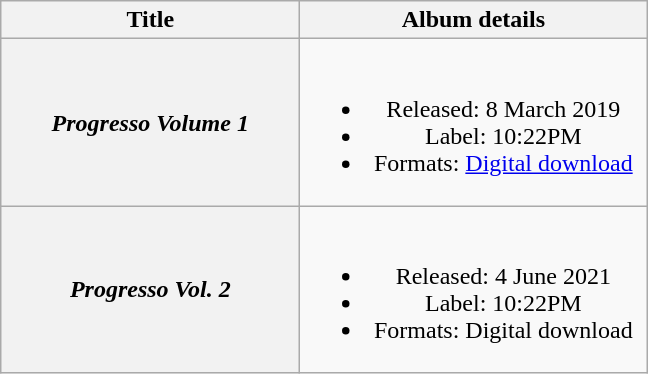<table class="wikitable plainrowheaders" style="text-align:center;">
<tr>
<th scope="col" style="width:12em;">Title</th>
<th scope="col" style="width:14em;">Album details</th>
</tr>
<tr>
<th scope="row"><em>Progresso Volume 1</em></th>
<td><br><ul><li>Released: 8 March 2019</li><li>Label: 10:22PM</li><li>Formats: <a href='#'>Digital download</a></li></ul></td>
</tr>
<tr>
<th scope="row"><em>Progresso Vol. 2</em></th>
<td><br><ul><li>Released: 4 June 2021</li><li>Label: 10:22PM</li><li>Formats: Digital download</li></ul></td>
</tr>
</table>
